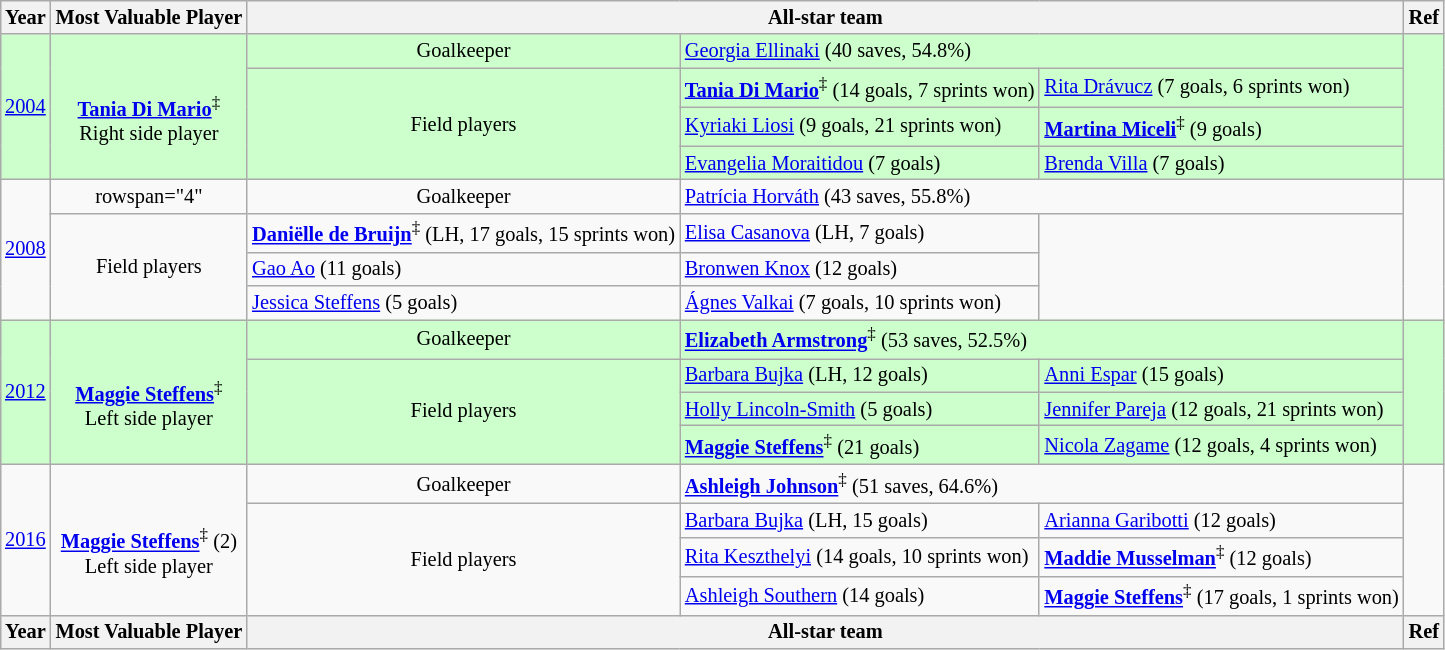<table class="wikitable" style="text-align: center; font-size: 85%; margin-left: 1em;">
<tr>
<th>Year</th>
<th>Most Valuable Player</th>
<th colspan="3">All-star team</th>
<th>Ref</th>
</tr>
<tr style="background-color: #ccffcc;">
<td rowspan="4"><a href='#'>2004</a></td>
<td rowspan="4"><strong></strong><br><strong><a href='#'>Tania Di Mario</a></strong><sup>‡</sup><br>Right side player<br></td>
<td>Goalkeeper</td>
<td colspan="2" style="text-align: left;"> <a href='#'>Georgia Ellinaki</a> (40 saves, 54.8%)</td>
<td rowspan="4"></td>
</tr>
<tr style="background-color: #ccffcc;">
<td rowspan="3">Field players</td>
<td style="text-align: left;"> <strong><a href='#'>Tania Di Mario</a></strong><sup>‡</sup> (14 goals, 7 sprints won)</td>
<td style="text-align: left;"> <a href='#'>Rita Drávucz</a> (7 goals, 6 sprints won)</td>
</tr>
<tr style="background-color: #ccffcc;">
<td style="text-align: left;"> <a href='#'>Kyriaki Liosi</a> (9 goals, 21 sprints won)</td>
<td style="text-align: left;"> <strong><a href='#'>Martina Miceli</a></strong><sup>‡</sup> (9 goals)</td>
</tr>
<tr style="background-color: #ccffcc;">
<td style="text-align: left;"> <a href='#'>Evangelia Moraitidou</a> (7 goals)</td>
<td style="text-align: left;"> <a href='#'>Brenda Villa</a> (7 goals)</td>
</tr>
<tr>
<td rowspan="4"><a href='#'>2008</a></td>
<td>rowspan="4" </td>
<td>Goalkeeper</td>
<td colspan="2" style="text-align: left;"> <a href='#'>Patrícia Horváth</a> (43 saves, 55.8%)</td>
<td rowspan="4"></td>
</tr>
<tr>
<td rowspan="3">Field players</td>
<td style="text-align: left;"> <strong><a href='#'>Daniëlle de Bruijn</a></strong><sup>‡</sup> (LH, 17 goals, 15 sprints won)</td>
<td style="text-align: left;"> <a href='#'>Elisa Casanova</a> (LH, 7 goals)</td>
</tr>
<tr>
<td style="text-align: left;"> <a href='#'>Gao Ao</a> (11 goals)</td>
<td style="text-align: left;"> <a href='#'>Bronwen Knox</a> (12 goals)</td>
</tr>
<tr>
<td style="text-align: left;"> <a href='#'>Jessica Steffens</a> (5 goals)</td>
<td style="text-align: left;"> <a href='#'>Ágnes Valkai</a> (7 goals, 10 sprints won)</td>
</tr>
<tr style="background-color: #ccffcc;">
<td rowspan="4"><a href='#'>2012</a></td>
<td rowspan="4"><strong></strong><br><strong><a href='#'>Maggie Steffens</a></strong><sup>‡</sup><br>Left side player<br></td>
<td>Goalkeeper</td>
<td colspan="2" style="text-align: left;"> <strong><a href='#'>Elizabeth Armstrong</a></strong><sup>‡</sup> (53 saves, 52.5%)</td>
<td rowspan="4"><br></td>
</tr>
<tr style="background-color: #ccffcc;">
<td rowspan="3">Field players</td>
<td style="text-align: left;"> <a href='#'>Barbara Bujka</a> (LH, 12 goals)</td>
<td style="text-align: left;"> <a href='#'>Anni Espar</a> (15 goals)</td>
</tr>
<tr style="background-color: #ccffcc;">
<td style="text-align: left;"> <a href='#'>Holly Lincoln-Smith</a> (5 goals)</td>
<td style="text-align: left;"> <a href='#'>Jennifer Pareja</a> (12 goals, 21 sprints won)</td>
</tr>
<tr style="background-color: #ccffcc;">
<td style="text-align: left;"> <strong><a href='#'>Maggie Steffens</a></strong><sup>‡</sup> (21 goals)</td>
<td style="text-align: left;"> <a href='#'>Nicola Zagame</a> (12 goals, 4 sprints won)</td>
</tr>
<tr>
<td rowspan="4"><a href='#'>2016</a></td>
<td rowspan="4"><strong></strong><br><strong><a href='#'>Maggie Steffens</a></strong><sup>‡</sup> (2)<br>Left side player<br></td>
<td>Goalkeeper</td>
<td colspan="2" style="text-align: left;"> <strong><a href='#'>Ashleigh Johnson</a></strong><sup>‡</sup> (51 saves, 64.6%)</td>
<td rowspan="4"></td>
</tr>
<tr>
<td rowspan="3">Field players</td>
<td style="text-align: left;"> <a href='#'>Barbara Bujka</a> (LH, 15 goals)</td>
<td style="text-align: left;"> <a href='#'>Arianna Garibotti</a> (12 goals)</td>
</tr>
<tr>
<td style="text-align: left;"> <a href='#'>Rita Keszthelyi</a> (14 goals, 10 sprints won)</td>
<td style="text-align: left;"> <strong><a href='#'>Maddie Musselman</a></strong><sup>‡</sup> (12 goals)</td>
</tr>
<tr>
<td style="text-align: left;"> <a href='#'>Ashleigh Southern</a> (14 goals)</td>
<td style="text-align: left;"> <strong><a href='#'>Maggie Steffens</a></strong><sup>‡</sup> (17 goals, 1 sprints won)</td>
</tr>
<tr>
<th>Year</th>
<th>Most Valuable Player</th>
<th colspan="3">All-star team</th>
<th>Ref</th>
</tr>
</table>
